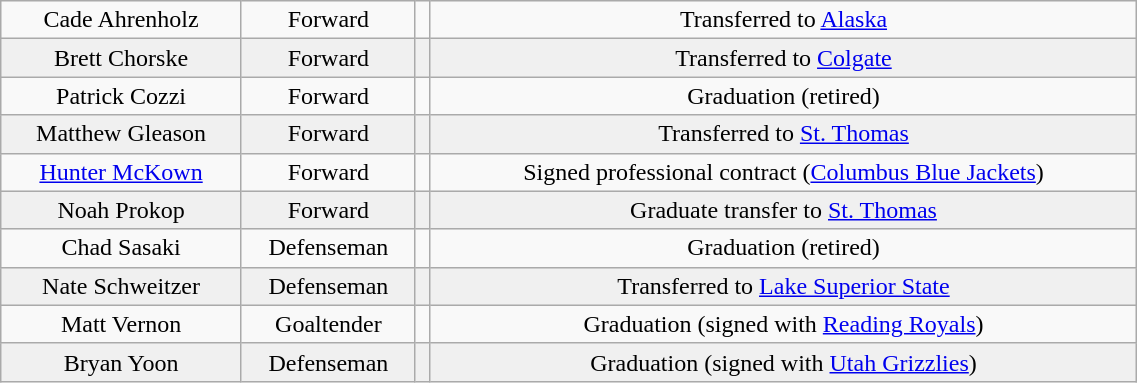<table class="wikitable" width=60%>
<tr align="center" bgcolor="">
<td>Cade Ahrenholz</td>
<td>Forward</td>
<td></td>
<td>Transferred to <a href='#'>Alaska</a></td>
</tr>
<tr align="center" bgcolor="f0f0f0">
<td>Brett Chorske</td>
<td>Forward</td>
<td></td>
<td>Transferred to <a href='#'>Colgate</a></td>
</tr>
<tr align="center" bgcolor="">
<td>Patrick Cozzi</td>
<td>Forward</td>
<td></td>
<td>Graduation (retired)</td>
</tr>
<tr align="center" bgcolor="f0f0f0">
<td>Matthew Gleason</td>
<td>Forward</td>
<td></td>
<td>Transferred to <a href='#'>St. Thomas</a></td>
</tr>
<tr align="center" bgcolor="">
<td><a href='#'>Hunter McKown</a></td>
<td>Forward</td>
<td></td>
<td>Signed professional contract (<a href='#'>Columbus Blue Jackets</a>)</td>
</tr>
<tr align="center" bgcolor="f0f0f0">
<td>Noah Prokop</td>
<td>Forward</td>
<td></td>
<td>Graduate transfer to <a href='#'>St. Thomas</a></td>
</tr>
<tr align="center" bgcolor="">
<td>Chad Sasaki</td>
<td>Defenseman</td>
<td></td>
<td>Graduation (retired)</td>
</tr>
<tr align="center" bgcolor="f0f0f0">
<td>Nate Schweitzer</td>
<td>Defenseman</td>
<td></td>
<td>Transferred to <a href='#'>Lake Superior State</a></td>
</tr>
<tr align="center" bgcolor="">
<td>Matt Vernon</td>
<td>Goaltender</td>
<td></td>
<td>Graduation (signed with <a href='#'>Reading Royals</a>)</td>
</tr>
<tr align="center" bgcolor="f0f0f0">
<td>Bryan Yoon</td>
<td>Defenseman</td>
<td></td>
<td>Graduation (signed with <a href='#'>Utah Grizzlies</a>)</td>
</tr>
</table>
